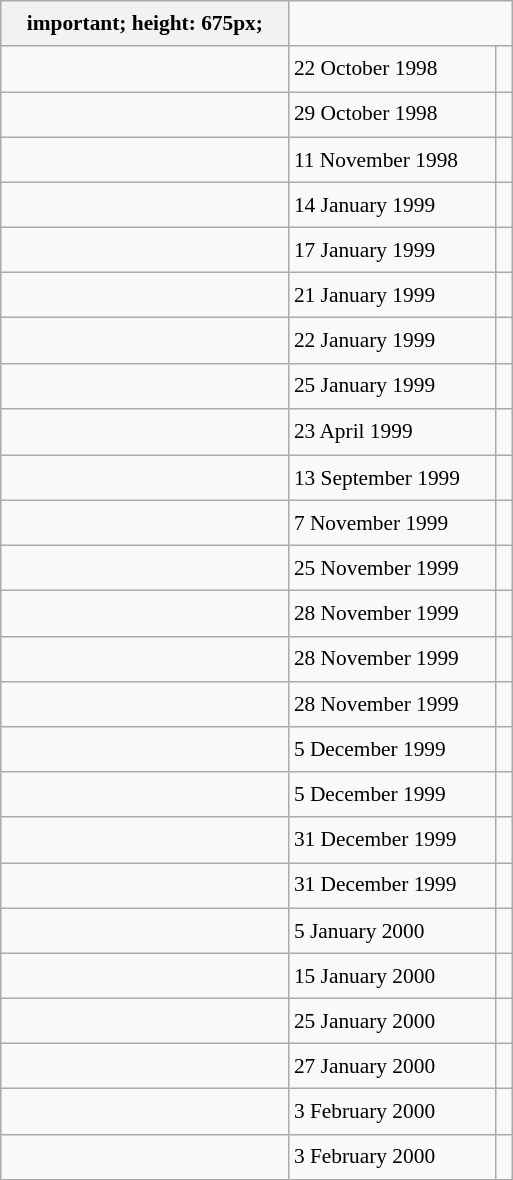<table class="wikitable" style="font-size: 89%; float: left; width: 24em; margin-right: 1em; line-height: 1.65em">
<tr>
<th>important; height: 675px;</th>
</tr>
<tr>
<td></td>
<td>22 October 1998</td>
<td><small></small></td>
</tr>
<tr>
<td></td>
<td>29 October 1998</td>
<td><small></small></td>
</tr>
<tr>
<td></td>
<td>11 November 1998</td>
<td><small></small></td>
</tr>
<tr>
<td></td>
<td>14 January 1999</td>
<td><small></small></td>
</tr>
<tr>
<td></td>
<td>17 January 1999</td>
<td><small></small></td>
</tr>
<tr>
<td></td>
<td>21 January 1999</td>
<td><small></small></td>
</tr>
<tr>
<td></td>
<td>22 January 1999</td>
<td><small></small></td>
</tr>
<tr>
<td></td>
<td>25 January 1999</td>
<td><small></small></td>
</tr>
<tr>
<td></td>
<td>23 April 1999</td>
<td><small></small> </td>
</tr>
<tr>
<td></td>
<td>13 September 1999</td>
<td><small></small></td>
</tr>
<tr>
<td></td>
<td>7 November 1999</td>
<td><small></small></td>
</tr>
<tr>
<td></td>
<td>25 November 1999</td>
<td><small></small></td>
</tr>
<tr>
<td></td>
<td>28 November 1999</td>
<td><small></small></td>
</tr>
<tr>
<td></td>
<td>28 November 1999</td>
<td><small></small></td>
</tr>
<tr>
<td></td>
<td>28 November 1999</td>
<td><small></small></td>
</tr>
<tr>
<td></td>
<td>5 December 1999</td>
<td><small></small></td>
</tr>
<tr>
<td></td>
<td>5 December 1999</td>
<td><small></small></td>
</tr>
<tr>
<td></td>
<td>31 December 1999</td>
<td><small></small></td>
</tr>
<tr>
<td></td>
<td>31 December 1999</td>
<td><small></small></td>
</tr>
<tr>
<td></td>
<td>5 January 2000</td>
<td><small></small></td>
</tr>
<tr>
<td></td>
<td>15 January 2000</td>
<td><small></small></td>
</tr>
<tr>
<td></td>
<td>25 January 2000</td>
<td><small></small></td>
</tr>
<tr>
<td></td>
<td>27 January 2000</td>
<td><small></small></td>
</tr>
<tr>
<td></td>
<td>3 February 2000</td>
<td><small></small></td>
</tr>
<tr>
<td></td>
<td>3 February 2000</td>
<td><small></small></td>
</tr>
</table>
